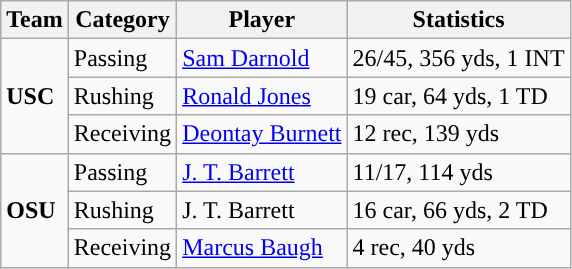<table class="wikitable">
<tr>
<th>Team</th>
<th>Category</th>
<th>Player</th>
<th>Statistics</th>
</tr>
<tr>
<td rowspan=3><strong>USC</strong></td>
<td>Passing</td>
<td><a href='#'>Sam Darnold</a></td>
<td>26/45, 356 yds, 1 INT</td>
</tr>
<tr>
<td>Rushing</td>
<td><a href='#'>Ronald Jones</a></td>
<td>19 car, 64 yds, 1 TD</td>
</tr>
<tr>
<td>Receiving</td>
<td><a href='#'>Deontay Burnett</a></td>
<td>12 rec, 139 yds</td>
</tr>
<tr>
<td rowspan=3><strong>OSU</strong></td>
<td>Passing</td>
<td><a href='#'>J. T. Barrett</a></td>
<td>11/17, 114 yds</td>
</tr>
<tr>
<td>Rushing</td>
<td>J. T. Barrett</td>
<td>16 car, 66 yds, 2 TD</td>
</tr>
<tr>
<td>Receiving</td>
<td><a href='#'>Marcus Baugh</a></td>
<td>4 rec, 40 yds</td>
</tr>
</table>
